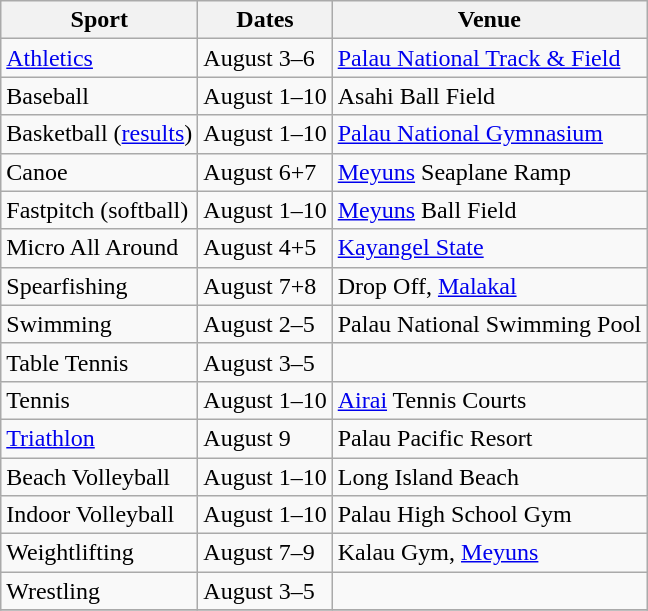<table class="wikitable">
<tr>
<th>Sport</th>
<th>Dates</th>
<th>Venue</th>
</tr>
<tr>
<td><a href='#'>Athletics</a></td>
<td>August 3–6</td>
<td><a href='#'>Palau National Track & Field</a></td>
</tr>
<tr>
<td>Baseball</td>
<td>August 1–10</td>
<td>Asahi Ball Field</td>
</tr>
<tr>
<td>Basketball (<a href='#'>results</a>)</td>
<td>August 1–10</td>
<td><a href='#'>Palau National Gymnasium</a></td>
</tr>
<tr>
<td>Canoe</td>
<td>August 6+7</td>
<td><a href='#'>Meyuns</a> Seaplane Ramp</td>
</tr>
<tr>
<td>Fastpitch (softball)</td>
<td>August 1–10</td>
<td><a href='#'>Meyuns</a> Ball Field</td>
</tr>
<tr>
<td>Micro All Around</td>
<td>August 4+5</td>
<td><a href='#'>Kayangel State</a></td>
</tr>
<tr>
<td>Spearfishing</td>
<td>August 7+8</td>
<td>Drop Off, <a href='#'>Malakal</a></td>
</tr>
<tr>
<td>Swimming</td>
<td>August 2–5</td>
<td>Palau National Swimming Pool</td>
</tr>
<tr>
<td>Table Tennis</td>
<td>August 3–5</td>
<td></td>
</tr>
<tr>
<td>Tennis</td>
<td>August 1–10</td>
<td><a href='#'>Airai</a> Tennis Courts</td>
</tr>
<tr>
<td><a href='#'>Triathlon</a></td>
<td>August 9</td>
<td>Palau Pacific Resort</td>
</tr>
<tr>
<td>Beach Volleyball</td>
<td>August 1–10</td>
<td>Long Island Beach</td>
</tr>
<tr>
<td>Indoor Volleyball</td>
<td>August 1–10</td>
<td>Palau High School Gym</td>
</tr>
<tr>
<td>Weightlifting</td>
<td>August 7–9</td>
<td>Kalau Gym, <a href='#'>Meyuns</a></td>
</tr>
<tr>
<td>Wrestling</td>
<td>August 3–5</td>
<td></td>
</tr>
<tr>
</tr>
</table>
